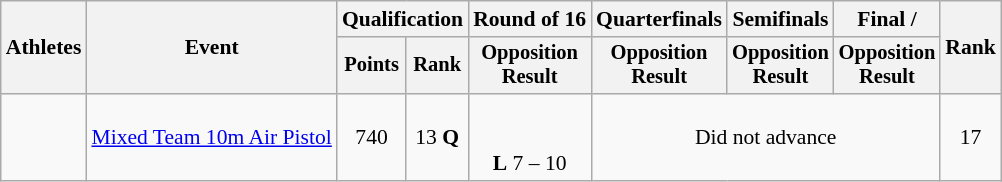<table class="wikitable" style="font-size:90%;">
<tr>
<th rowspan=2>Athletes</th>
<th rowspan=2>Event</th>
<th colspan=2>Qualification</th>
<th>Round of 16</th>
<th>Quarterfinals</th>
<th>Semifinals</th>
<th>Final / </th>
<th rowspan=2>Rank</th>
</tr>
<tr style="font-size:95%">
<th>Points</th>
<th>Rank</th>
<th>Opposition<br>Result</th>
<th>Opposition<br>Result</th>
<th>Opposition<br>Result</th>
<th>Opposition<br>Result</th>
</tr>
<tr align=center>
<td align=left><br></td>
<td align=left><a href='#'>Mixed Team 10m Air Pistol</a></td>
<td>740</td>
<td>13 <strong>Q</strong></td>
<td><br><br><strong>L</strong> 7 – 10</td>
<td colspan=3>Did not advance</td>
<td>17</td>
</tr>
</table>
